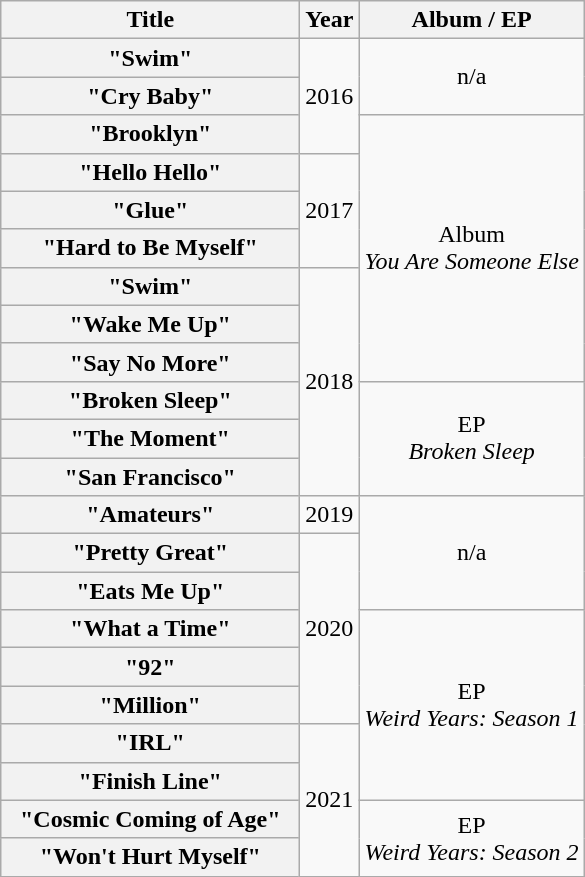<table class="wikitable plainrowheaders" style="text-align:center;">
<tr>
<th scope="col" style="width:12em;">Title</th>
<th scope="col">Year</th>
<th scope="col">Album / EP</th>
</tr>
<tr>
<th scope="row">"Swim"</th>
<td rowspan=3>2016</td>
<td rowspan=2>n/a</td>
</tr>
<tr>
<th scope="row">"Cry Baby"</th>
</tr>
<tr>
<th scope="row">"Brooklyn"</th>
<td rowspan=7>Album<br><em>You Are Someone Else</em></td>
</tr>
<tr>
<th scope="row">"Hello Hello"</th>
<td rowspan="3">2017</td>
</tr>
<tr>
<th scope="row">"Glue"</th>
</tr>
<tr>
<th scope="row">"Hard to Be Myself"</th>
</tr>
<tr>
<th scope="row">"Swim"<br></th>
<td rowspan="6">2018</td>
</tr>
<tr>
<th scope="row">"Wake Me Up"</th>
</tr>
<tr>
<th scope="row">"Say No More"</th>
</tr>
<tr>
<th scope="row">"Broken Sleep"</th>
<td rowspan="3">EP<br><em>Broken Sleep</em></td>
</tr>
<tr>
<th scope="row">"The Moment"</th>
</tr>
<tr>
<th scope="row">"San Francisco"</th>
</tr>
<tr>
<th scope="row">"Amateurs"<br></th>
<td>2019</td>
<td rowspan="3">n/a</td>
</tr>
<tr>
<th scope="row">"Pretty Great"</th>
<td rowspan="5">2020</td>
</tr>
<tr>
<th scope="row">"Eats Me Up"</th>
</tr>
<tr>
<th scope="row">"What a Time"</th>
<td rowspan="5">EP<br><em>Weird Years: Season 1</em></td>
</tr>
<tr>
<th scope="row">"92"</th>
</tr>
<tr>
<th scope="row">"Million"<br></th>
</tr>
<tr>
<th scope="row">"IRL"</th>
<td rowspan="4">2021</td>
</tr>
<tr>
<th scope="row">"Finish Line"<br></th>
</tr>
<tr>
<th scope="row">"Cosmic Coming of Age"</th>
<td rowspan="2">EP<br><em>Weird Years: Season 2</em></td>
</tr>
<tr>
<th scope="row">"Won't Hurt Myself"</th>
</tr>
</table>
